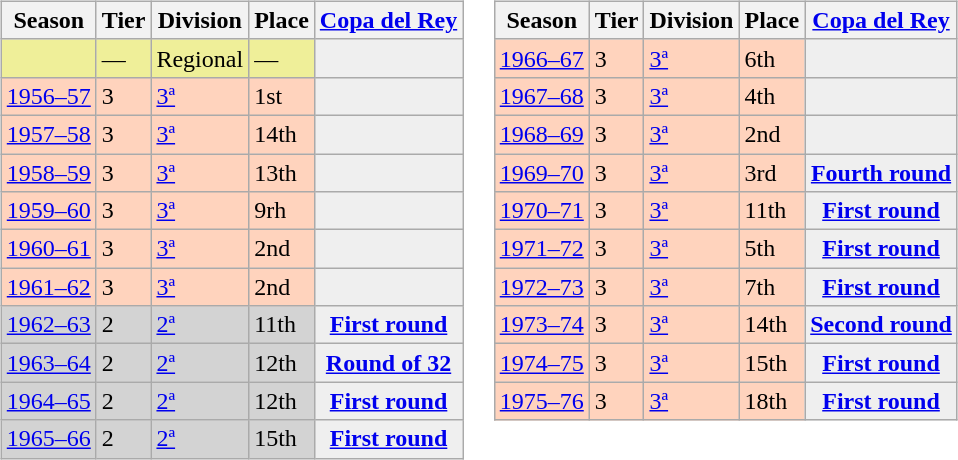<table>
<tr>
<td valign=top width=0%><br><table class="wikitable">
<tr>
<th>Season</th>
<th>Tier</th>
<th>Division</th>
<th>Place</th>
<th><a href='#'>Copa del Rey</a></th>
</tr>
<tr>
<td style="background:#EFEF99;"></td>
<td style="background:#EFEF99;">—</td>
<td style="background:#EFEF99;">Regional</td>
<td style="background:#EFEF99;">—</td>
<th style="background:#efefef;"></th>
</tr>
<tr>
<td style="background:#FFD3BD;"><a href='#'>1956–57</a></td>
<td style="background:#FFD3BD;">3</td>
<td style="background:#FFD3BD;"><a href='#'>3ª</a></td>
<td style="background:#FFD3BD;">1st</td>
<th style="background:#efefef;"></th>
</tr>
<tr>
<td style="background:#FFD3BD;"><a href='#'>1957–58</a></td>
<td style="background:#FFD3BD;">3</td>
<td style="background:#FFD3BD;"><a href='#'>3ª</a></td>
<td style="background:#FFD3BD;">14th</td>
<th style="background:#efefef;"></th>
</tr>
<tr>
<td style="background:#FFD3BD;"><a href='#'>1958–59</a></td>
<td style="background:#FFD3BD;">3</td>
<td style="background:#FFD3BD;"><a href='#'>3ª</a></td>
<td style="background:#FFD3BD;">13th</td>
<th style="background:#efefef;"></th>
</tr>
<tr>
<td style="background:#FFD3BD;"><a href='#'>1959–60</a></td>
<td style="background:#FFD3BD;">3</td>
<td style="background:#FFD3BD;"><a href='#'>3ª</a></td>
<td style="background:#FFD3BD;">9rh</td>
<th style="background:#efefef;"></th>
</tr>
<tr>
<td style="background:#FFD3BD;"><a href='#'>1960–61</a></td>
<td style="background:#FFD3BD;">3</td>
<td style="background:#FFD3BD;"><a href='#'>3ª</a></td>
<td style="background:#FFD3BD;">2nd</td>
<th style="background:#efefef;"></th>
</tr>
<tr>
<td style="background:#FFD3BD;"><a href='#'>1961–62</a></td>
<td style="background:#FFD3BD;">3</td>
<td style="background:#FFD3BD;"><a href='#'>3ª</a></td>
<td style="background:#FFD3BD;">2nd</td>
<th style="background:#efefef;"></th>
</tr>
<tr>
<td style="background:#D3D3D3;"><a href='#'>1962–63</a></td>
<td style="background:#D3D3D3;">2</td>
<td style="background:#D3D3D3;"><a href='#'>2ª</a></td>
<td style="background:#D3D3D3;">11th</td>
<th style="background:#efefef;"><a href='#'>First round</a></th>
</tr>
<tr>
<td style="background:#D3D3D3;"><a href='#'>1963–64</a></td>
<td style="background:#D3D3D3;">2</td>
<td style="background:#D3D3D3;"><a href='#'>2ª</a></td>
<td style="background:#D3D3D3;">12th</td>
<th style="background:#efefef;"><a href='#'>Round of 32</a></th>
</tr>
<tr>
<td style="background:#D3D3D3;"><a href='#'>1964–65</a></td>
<td style="background:#D3D3D3;">2</td>
<td style="background:#D3D3D3;"><a href='#'>2ª</a></td>
<td style="background:#D3D3D3;">12th</td>
<th style="background:#efefef;"><a href='#'>First round</a></th>
</tr>
<tr>
<td style="background:#D3D3D3;"><a href='#'>1965–66</a></td>
<td style="background:#D3D3D3;">2</td>
<td style="background:#D3D3D3;"><a href='#'>2ª</a></td>
<td style="background:#D3D3D3;">15th</td>
<th style="background:#efefef;"><a href='#'>First round</a></th>
</tr>
</table>
</td>
<td valign=top width=0%><br><table class="wikitable">
<tr>
<th>Season</th>
<th>Tier</th>
<th>Division</th>
<th>Place</th>
<th><a href='#'>Copa del Rey</a></th>
</tr>
<tr>
<td style="background:#FFD3BD;"><a href='#'>1966–67</a></td>
<td style="background:#FFD3BD;">3</td>
<td style="background:#FFD3BD;"><a href='#'>3ª</a></td>
<td style="background:#FFD3BD;">6th</td>
<th style="background:#efefef;"></th>
</tr>
<tr>
<td style="background:#FFD3BD;"><a href='#'>1967–68</a></td>
<td style="background:#FFD3BD;">3</td>
<td style="background:#FFD3BD;"><a href='#'>3ª</a></td>
<td style="background:#FFD3BD;">4th</td>
<th style="background:#efefef;"></th>
</tr>
<tr>
<td style="background:#FFD3BD;"><a href='#'>1968–69</a></td>
<td style="background:#FFD3BD;">3</td>
<td style="background:#FFD3BD;"><a href='#'>3ª</a></td>
<td style="background:#FFD3BD;">2nd</td>
<th style="background:#efefef;"></th>
</tr>
<tr>
<td style="background:#FFD3BD;"><a href='#'>1969–70</a></td>
<td style="background:#FFD3BD;">3</td>
<td style="background:#FFD3BD;"><a href='#'>3ª</a></td>
<td style="background:#FFD3BD;">3rd</td>
<th style="background:#efefef;"><a href='#'>Fourth round</a></th>
</tr>
<tr>
<td style="background:#FFD3BD;"><a href='#'>1970–71</a></td>
<td style="background:#FFD3BD;">3</td>
<td style="background:#FFD3BD;"><a href='#'>3ª</a></td>
<td style="background:#FFD3BD;">11th</td>
<th style="background:#efefef;"><a href='#'>First round</a></th>
</tr>
<tr>
<td style="background:#FFD3BD;"><a href='#'>1971–72</a></td>
<td style="background:#FFD3BD;">3</td>
<td style="background:#FFD3BD;"><a href='#'>3ª</a></td>
<td style="background:#FFD3BD;">5th</td>
<th style="background:#efefef;"><a href='#'>First round</a></th>
</tr>
<tr>
<td style="background:#FFD3BD;"><a href='#'>1972–73</a></td>
<td style="background:#FFD3BD;">3</td>
<td style="background:#FFD3BD;"><a href='#'>3ª</a></td>
<td style="background:#FFD3BD;">7th</td>
<th style="background:#efefef;"><a href='#'>First round</a></th>
</tr>
<tr>
<td style="background:#FFD3BD;"><a href='#'>1973–74</a></td>
<td style="background:#FFD3BD;">3</td>
<td style="background:#FFD3BD;"><a href='#'>3ª</a></td>
<td style="background:#FFD3BD;">14th</td>
<th style="background:#efefef;"><a href='#'>Second round</a></th>
</tr>
<tr>
<td style="background:#FFD3BD;"><a href='#'>1974–75</a></td>
<td style="background:#FFD3BD;">3</td>
<td style="background:#FFD3BD;"><a href='#'>3ª</a></td>
<td style="background:#FFD3BD;">15th</td>
<th style="background:#efefef;"><a href='#'>First round</a></th>
</tr>
<tr>
<td style="background:#FFD3BD;"><a href='#'>1975–76</a></td>
<td style="background:#FFD3BD;">3</td>
<td style="background:#FFD3BD;"><a href='#'>3ª</a></td>
<td style="background:#FFD3BD;">18th</td>
<th style="background:#efefef;"><a href='#'>First round</a></th>
</tr>
</table>
</td>
</tr>
</table>
